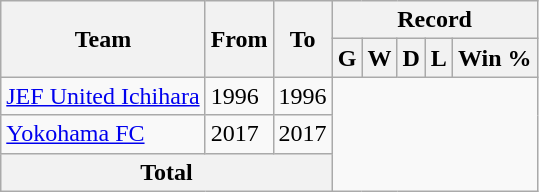<table class="wikitable" style="text-align: center">
<tr>
<th rowspan="2">Team</th>
<th rowspan="2">From</th>
<th rowspan="2">To</th>
<th colspan="5">Record</th>
</tr>
<tr>
<th>G</th>
<th>W</th>
<th>D</th>
<th>L</th>
<th>Win %</th>
</tr>
<tr>
<td align="left"><a href='#'>JEF United Ichihara</a></td>
<td align="left">1996</td>
<td align="left">1996<br></td>
</tr>
<tr>
<td align="left"><a href='#'>Yokohama FC</a></td>
<td align="left">2017</td>
<td align="left">2017<br></td>
</tr>
<tr>
<th colspan="3">Total<br></th>
</tr>
</table>
